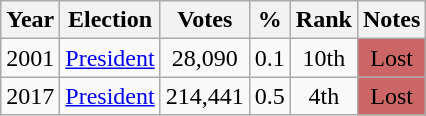<table class="wikitable" style="text-align:center;">
<tr>
<th>Year</th>
<th>Election</th>
<th>Votes</th>
<th>%</th>
<th>Rank</th>
<th>Notes</th>
</tr>
<tr>
<td>2001</td>
<td><a href='#'>President</a></td>
<td>28,090</td>
<td>0.1</td>
<td>10th</td>
<td style="background:#c66;">Lost</td>
</tr>
<tr>
<td>2017</td>
<td><a href='#'>President</a></td>
<td>214,441</td>
<td>0.5</td>
<td>4th</td>
<td style="background:#c66;">Lost</td>
</tr>
</table>
